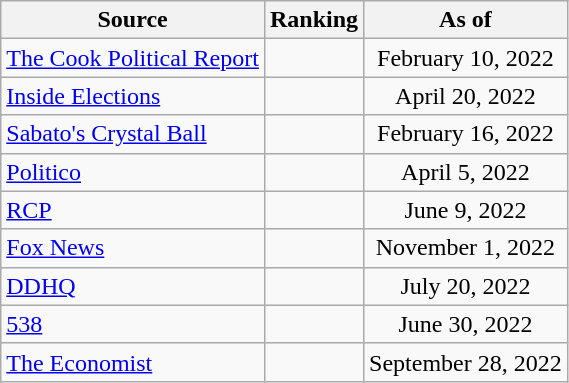<table class="wikitable" style="text-align:center">
<tr>
<th>Source</th>
<th>Ranking</th>
<th>As of</th>
</tr>
<tr>
<td align=left><a href='#'>The Cook Political Report</a></td>
<td></td>
<td>February 10, 2022</td>
</tr>
<tr>
<td align=left><a href='#'>Inside Elections</a></td>
<td></td>
<td>April 20, 2022</td>
</tr>
<tr>
<td align=left><a href='#'>Sabato's Crystal Ball</a></td>
<td></td>
<td>February 16, 2022</td>
</tr>
<tr>
<td align="left"><a href='#'>Politico</a></td>
<td></td>
<td>April 5, 2022</td>
</tr>
<tr>
<td align="left"><a href='#'>RCP</a></td>
<td></td>
<td>June 9, 2022</td>
</tr>
<tr>
<td align=left><a href='#'>Fox News</a></td>
<td></td>
<td>November 1, 2022</td>
</tr>
<tr>
<td align="left"><a href='#'>DDHQ</a></td>
<td></td>
<td>July 20, 2022</td>
</tr>
<tr>
<td align="left"><a href='#'>538</a></td>
<td></td>
<td>June 30, 2022</td>
</tr>
<tr>
<td align="left"><a href='#'>The Economist</a></td>
<td></td>
<td>September 28, 2022</td>
</tr>
</table>
